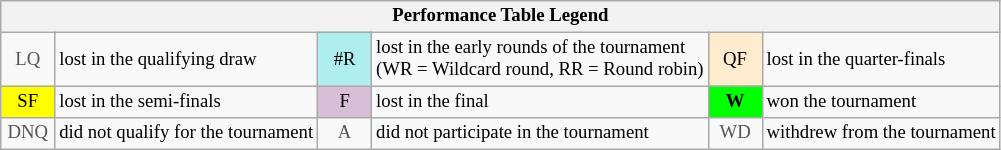<table class="wikitable" style="font-size:78%;">
<tr>
<th colspan="6">Performance Table Legend</th>
</tr>
<tr>
<td align="center" style="color:#555555;" width="30">LQ</td>
<td>lost in the qualifying draw</td>
<td align="center" style="background:#afeeee;">#R</td>
<td>lost in the early rounds of the tournament<br>(WR = Wildcard round, RR = Round robin)</td>
<td align="center" style="background:#ffebcd;">QF</td>
<td>lost in the quarter-finals</td>
</tr>
<tr>
<td align="center" style="background:yellow;">SF</td>
<td>lost in the semi-finals</td>
<td align="center" style="background:#D8BFD8;">F</td>
<td>lost in the final</td>
<td align="center" style="background:#00ff00;"><strong>W</strong></td>
<td>won the tournament</td>
</tr>
<tr>
<td align="center" style="color:#555555;" width="30">DNQ</td>
<td>did not qualify for the tournament</td>
<td align="center" style="color:#555555;" width="30">A</td>
<td>did not participate in the tournament</td>
<td align="center" style="color:#555555;" width="30">WD</td>
<td>withdrew from the tournament</td>
</tr>
</table>
